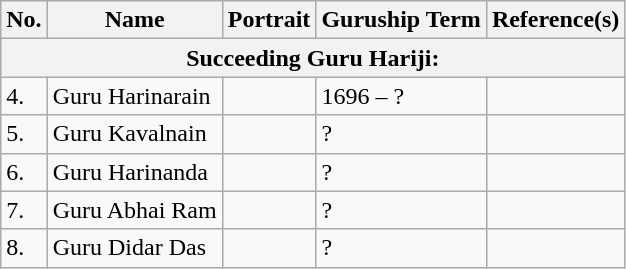<table class="wikitable">
<tr>
<th>No.</th>
<th>Name<br></th>
<th>Portrait</th>
<th>Guruship Term</th>
<th>Reference(s)</th>
</tr>
<tr>
<th colspan="5">Succeeding Guru Hariji:</th>
</tr>
<tr>
<td>4.</td>
<td>Guru Harinarain</td>
<td></td>
<td>1696 – ?</td>
<td></td>
</tr>
<tr>
<td>5.</td>
<td>Guru Kavalnain</td>
<td></td>
<td>?</td>
<td></td>
</tr>
<tr>
<td>6.</td>
<td>Guru Harinanda</td>
<td></td>
<td>?</td>
<td></td>
</tr>
<tr>
<td>7.</td>
<td>Guru Abhai Ram</td>
<td></td>
<td>?</td>
<td></td>
</tr>
<tr>
<td>8.</td>
<td>Guru Didar Das</td>
<td></td>
<td>?</td>
<td></td>
</tr>
</table>
